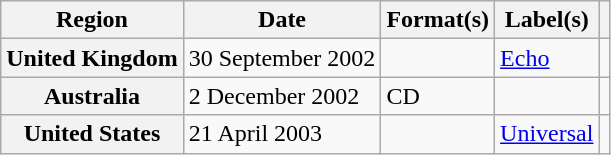<table class="wikitable plainrowheaders" style="text-align:left">
<tr>
<th scope="col">Region</th>
<th scope="col">Date</th>
<th scope="col">Format(s)</th>
<th scope="col">Label(s)</th>
<th scope="col"></th>
</tr>
<tr>
<th scope="row">United Kingdom</th>
<td>30 September 2002</td>
<td></td>
<td><a href='#'>Echo</a></td>
<td></td>
</tr>
<tr>
<th scope="row">Australia</th>
<td>2 December 2002</td>
<td>CD</td>
<td></td>
<td></td>
</tr>
<tr>
<th scope="row">United States</th>
<td>21 April 2003</td>
<td></td>
<td><a href='#'>Universal</a></td>
<td></td>
</tr>
</table>
